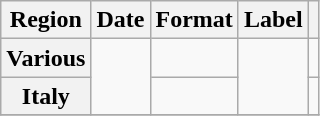<table class="wikitable plainrowheaders">
<tr>
<th scope="col">Region</th>
<th scope="col">Date</th>
<th scope="col">Format</th>
<th scope="col">Label</th>
<th scope="col"></th>
</tr>
<tr>
<th scope="row">Various</th>
<td rowspan="2"></td>
<td></td>
<td rowspan="2"></td>
<td style="text-align:center;"></td>
</tr>
<tr>
<th scope="row">Italy</th>
<td></td>
<td style="text-align:center;"></td>
</tr>
<tr>
</tr>
</table>
